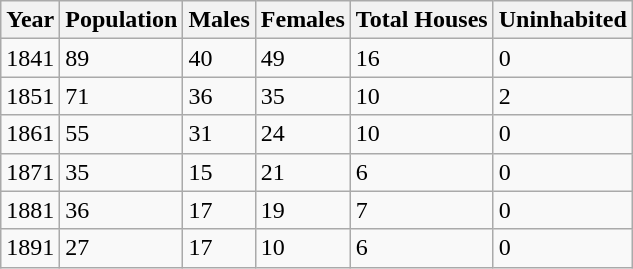<table class="wikitable">
<tr>
<th>Year</th>
<th>Population</th>
<th>Males</th>
<th>Females</th>
<th>Total Houses</th>
<th>Uninhabited</th>
</tr>
<tr>
<td>1841</td>
<td>89</td>
<td>40</td>
<td>49</td>
<td>16</td>
<td>0</td>
</tr>
<tr>
<td>1851</td>
<td>71</td>
<td>36</td>
<td>35</td>
<td>10</td>
<td>2</td>
</tr>
<tr>
<td>1861</td>
<td>55</td>
<td>31</td>
<td>24</td>
<td>10</td>
<td>0</td>
</tr>
<tr>
<td>1871</td>
<td>35</td>
<td>15</td>
<td>21</td>
<td>6</td>
<td>0</td>
</tr>
<tr>
<td>1881</td>
<td>36</td>
<td>17</td>
<td>19</td>
<td>7</td>
<td>0</td>
</tr>
<tr>
<td>1891</td>
<td>27</td>
<td>17</td>
<td>10</td>
<td>6</td>
<td>0</td>
</tr>
</table>
